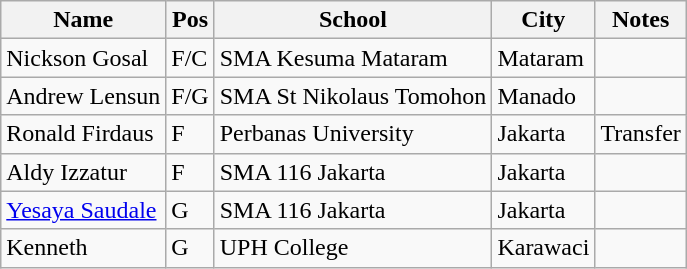<table class="wikitable">
<tr>
<th>Name</th>
<th>Pos</th>
<th>School</th>
<th>City</th>
<th>Notes</th>
</tr>
<tr>
<td>Nickson Gosal</td>
<td>F/C</td>
<td>SMA Kesuma Mataram</td>
<td>Mataram</td>
<td></td>
</tr>
<tr>
<td>Andrew Lensun</td>
<td>F/G</td>
<td>SMA St Nikolaus Tomohon</td>
<td>Manado</td>
<td></td>
</tr>
<tr>
<td>Ronald Firdaus</td>
<td>F</td>
<td>Perbanas University</td>
<td>Jakarta</td>
<td>Transfer</td>
</tr>
<tr>
<td>Aldy Izzatur</td>
<td>F</td>
<td>SMA 116 Jakarta</td>
<td>Jakarta</td>
<td></td>
</tr>
<tr>
<td><a href='#'>Yesaya Saudale</a></td>
<td>G</td>
<td>SMA 116 Jakarta</td>
<td>Jakarta</td>
<td></td>
</tr>
<tr>
<td>Kenneth</td>
<td>G</td>
<td>UPH College</td>
<td>Karawaci</td>
<td></td>
</tr>
</table>
